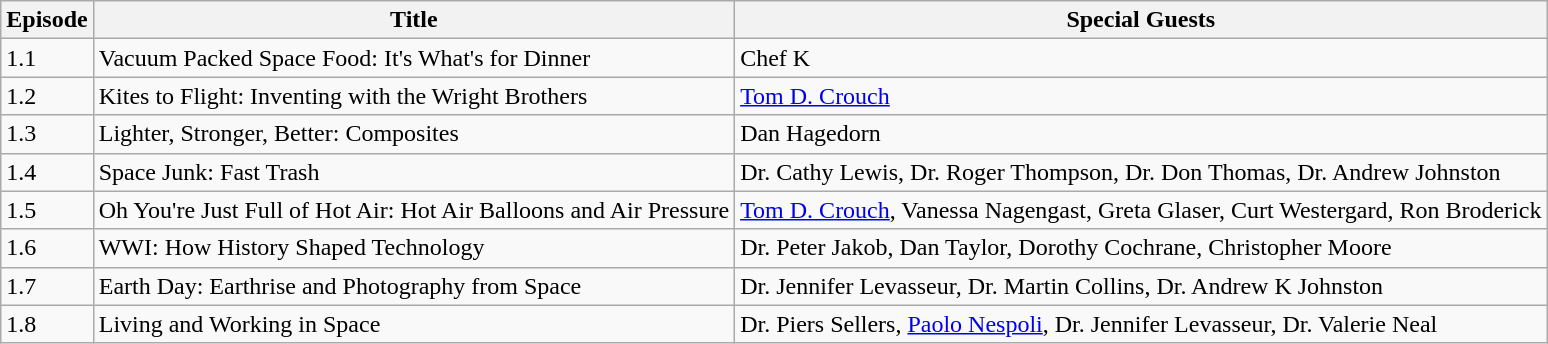<table class="wikitable">
<tr>
<th>Episode</th>
<th>Title</th>
<th>Special Guests</th>
</tr>
<tr>
<td>1.1</td>
<td>Vacuum Packed Space Food: It's What's for Dinner</td>
<td>Chef K</td>
</tr>
<tr>
<td>1.2</td>
<td>Kites to Flight: Inventing with the Wright Brothers</td>
<td><a href='#'>Tom D. Crouch</a></td>
</tr>
<tr>
<td>1.3</td>
<td>Lighter, Stronger, Better: Composites</td>
<td>Dan Hagedorn</td>
</tr>
<tr>
<td>1.4</td>
<td>Space Junk: Fast Trash</td>
<td>Dr. Cathy Lewis, Dr. Roger Thompson, Dr. Don Thomas, Dr. Andrew Johnston</td>
</tr>
<tr>
<td>1.5</td>
<td>Oh You're Just Full of Hot Air: Hot Air Balloons and Air Pressure</td>
<td><a href='#'>Tom D. Crouch</a>, Vanessa Nagengast, Greta Glaser, Curt Westergard, Ron Broderick</td>
</tr>
<tr>
<td>1.6</td>
<td>WWI: How History Shaped Technology</td>
<td>Dr. Peter Jakob, Dan Taylor, Dorothy Cochrane, Christopher Moore</td>
</tr>
<tr>
<td>1.7</td>
<td>Earth Day: Earthrise and Photography from Space</td>
<td>Dr. Jennifer Levasseur, Dr. Martin Collins, Dr. Andrew K Johnston</td>
</tr>
<tr>
<td>1.8</td>
<td>Living and Working in Space</td>
<td>Dr. Piers Sellers, <a href='#'>Paolo Nespoli</a>,  Dr. Jennifer Levasseur, Dr. Valerie Neal</td>
</tr>
</table>
